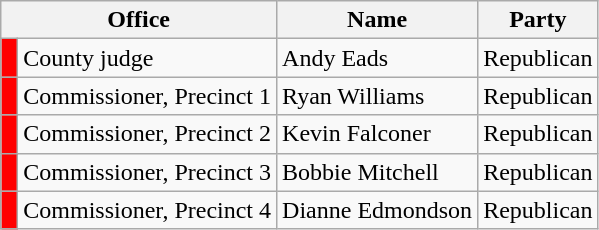<table class=wikitable>
<tr>
<th colspan="2"  style="text-align:center; vertical-align:bottom;"><strong>Office</strong></th>
<th style="text-align:center; vertical-align:bottom;"><strong>Name</strong></th>
<th style="text-align:center; vertical-align:bottom;"><strong>Party</strong></th>
</tr>
<tr>
<td bgcolor=red> </td>
<td>County judge</td>
<td>Andy Eads</td>
<td>Republican</td>
</tr>
<tr>
<td bgcolor=red> </td>
<td>Commissioner, Precinct 1</td>
<td>Ryan Williams</td>
<td>Republican</td>
</tr>
<tr>
<td style="background:red;"> </td>
<td>Commissioner, Precinct 2</td>
<td>Kevin Falconer</td>
<td>Republican</td>
</tr>
<tr>
<td bgcolor=red> </td>
<td>Commissioner, Precinct 3</td>
<td>Bobbie Mitchell</td>
<td>Republican</td>
</tr>
<tr>
<td bgcolor=red> </td>
<td>Commissioner, Precinct 4</td>
<td>Dianne Edmondson</td>
<td>Republican</td>
</tr>
</table>
